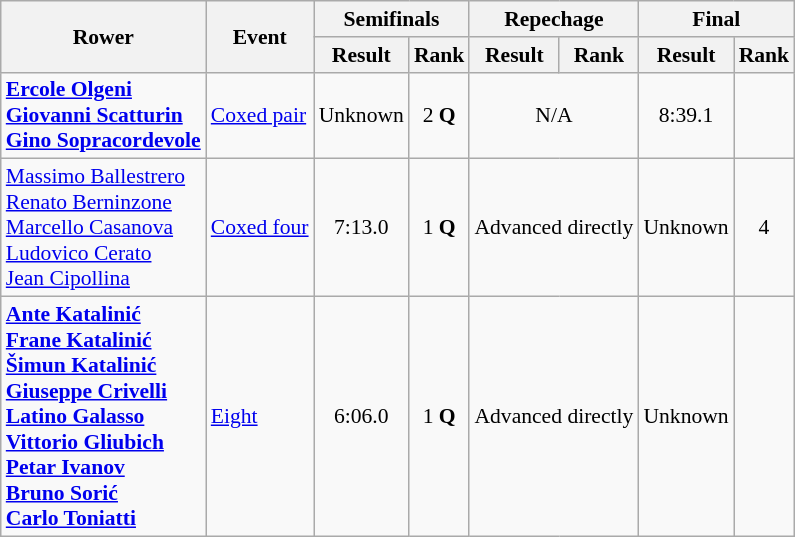<table class=wikitable style="font-size:90%">
<tr>
<th rowspan=2>Rower</th>
<th rowspan=2>Event</th>
<th colspan=2>Semifinals</th>
<th colspan=2>Repechage</th>
<th colspan=2>Final</th>
</tr>
<tr>
<th>Result</th>
<th>Rank</th>
<th>Result</th>
<th>Rank</th>
<th>Result</th>
<th>Rank</th>
</tr>
<tr>
<td><strong><a href='#'>Ercole Olgeni</a> <br> <a href='#'>Giovanni Scatturin</a> <br> <a href='#'>Gino Sopracordevole</a></strong></td>
<td><a href='#'>Coxed pair</a></td>
<td align=center>Unknown</td>
<td align=center>2 <strong>Q</strong></td>
<td align=center colspan=2>N/A</td>
<td align=center>8:39.1</td>
<td align=center></td>
</tr>
<tr>
<td><a href='#'>Massimo Ballestrero</a> <br> <a href='#'>Renato Berninzone</a> <br> <a href='#'>Marcello Casanova</a> <br> <a href='#'>Ludovico Cerato</a> <br> <a href='#'>Jean Cipollina</a></td>
<td><a href='#'>Coxed four</a></td>
<td align=center>7:13.0</td>
<td align=center>1 <strong>Q</strong></td>
<td align=center colspan=2>Advanced directly</td>
<td align=center>Unknown</td>
<td align=center>4</td>
</tr>
<tr>
<td><strong><a href='#'>Ante Katalinić</a> <br> <a href='#'>Frane Katalinić</a> <br> <a href='#'>Šimun Katalinić</a> <br> <a href='#'>Giuseppe Crivelli</a> <br> <a href='#'>Latino Galasso</a> <br> <a href='#'>Vittorio Gliubich</a> <br> <a href='#'>Petar Ivanov</a> <br> <a href='#'>Bruno Sorić</a> <br> <a href='#'>Carlo Toniatti</a></strong></td>
<td><a href='#'>Eight</a></td>
<td align=center>6:06.0</td>
<td align=center>1 <strong>Q</strong></td>
<td align=center colspan=2>Advanced directly</td>
<td align=center>Unknown</td>
<td align=center></td>
</tr>
</table>
